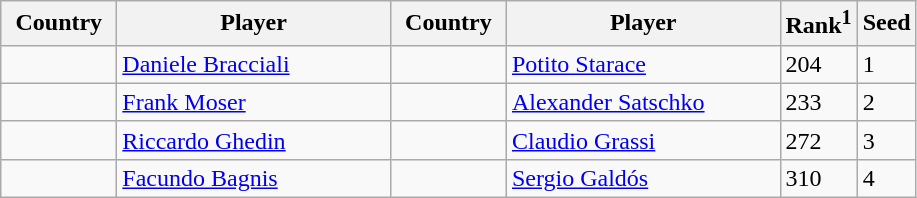<table class="sortable wikitable">
<tr>
<th width="70">Country</th>
<th width="175">Player</th>
<th width="70">Country</th>
<th width="175">Player</th>
<th>Rank<sup>1</sup></th>
<th>Seed</th>
</tr>
<tr>
<td></td>
<td><a href='#'>Daniele Bracciali</a></td>
<td></td>
<td><a href='#'>Potito Starace</a></td>
<td>204</td>
<td>1</td>
</tr>
<tr>
<td></td>
<td><a href='#'>Frank Moser</a></td>
<td></td>
<td><a href='#'>Alexander Satschko</a></td>
<td>233</td>
<td>2</td>
</tr>
<tr>
<td></td>
<td><a href='#'>Riccardo Ghedin</a></td>
<td></td>
<td><a href='#'>Claudio Grassi</a></td>
<td>272</td>
<td>3</td>
</tr>
<tr>
<td></td>
<td><a href='#'>Facundo Bagnis</a></td>
<td></td>
<td><a href='#'>Sergio Galdós</a></td>
<td>310</td>
<td>4</td>
</tr>
</table>
